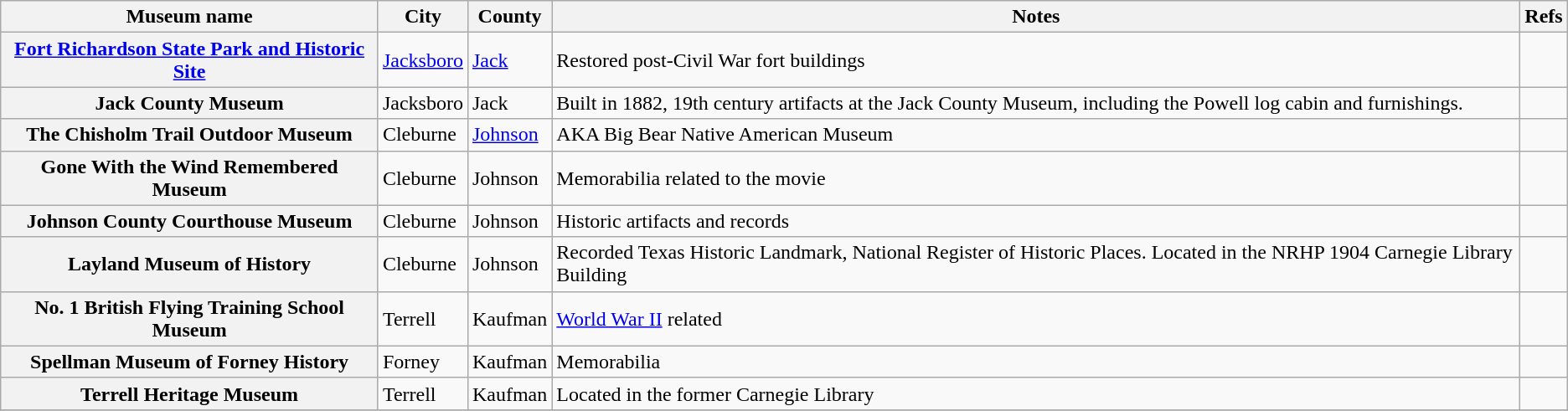<table class="wikitable sortable plainrowheaders">
<tr>
<th scope="col">Museum name</th>
<th scope="col">City</th>
<th scope="col">County</th>
<th scope="col">Notes</th>
<th scope="col" class="unsortable">Refs</th>
</tr>
<tr>
<th scope="row"><a href='#'>Fort Richardson State Park and Historic Site</a></th>
<td><a href='#'>Jacksboro</a></td>
<td><a href='#'>Jack</a></td>
<td>Restored post-Civil War fort buildings</td>
<td align="center"></td>
</tr>
<tr>
<th scope="row">Jack County Museum</th>
<td>Jacksboro</td>
<td>Jack</td>
<td>Built in 1882, 19th century artifacts at the Jack County Museum, including the Powell log cabin and furnishings.</td>
<td align="center"></td>
</tr>
<tr>
<th scope="row">The Chisholm Trail Outdoor Museum</th>
<td>Cleburne</td>
<td><a href='#'>Johnson</a></td>
<td>AKA Big Bear Native American Museum</td>
<td align="center"></td>
</tr>
<tr>
<th scope="row">Gone With the Wind Remembered Museum</th>
<td>Cleburne</td>
<td>Johnson</td>
<td>Memorabilia related to the movie</td>
<td align="center"></td>
</tr>
<tr>
<th scope="row">Johnson County Courthouse Museum</th>
<td>Cleburne</td>
<td>Johnson</td>
<td>Historic artifacts and records</td>
<td align="center"></td>
</tr>
<tr>
<th scope="row">Layland Museum of History</th>
<td>Cleburne</td>
<td>Johnson</td>
<td>Recorded Texas Historic Landmark, National Register of Historic Places. Located in the NRHP 1904 Carnegie Library Building</td>
<td align="center"></td>
</tr>
<tr>
<th scope="row">No. 1 British Flying Training School Museum</th>
<td>Terrell</td>
<td>Kaufman</td>
<td><a href='#'>World War II</a> related</td>
<td align="center"></td>
</tr>
<tr>
<th scope="row">Spellman Museum of Forney History</th>
<td>Forney</td>
<td>Kaufman</td>
<td>Memorabilia</td>
<td align="center"></td>
</tr>
<tr>
<th scope="row">Terrell Heritage Museum</th>
<td>Terrell</td>
<td>Kaufman</td>
<td>Located in the former Carnegie Library</td>
<td align="center"></td>
</tr>
<tr>
</tr>
</table>
